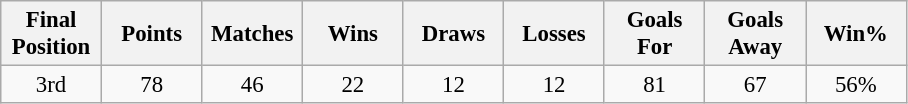<table class="wikitable" style="font-size: 95%; text-align: center;">
<tr>
<th width=60>Final Position</th>
<th width=60>Points</th>
<th width=60>Matches</th>
<th width=60>Wins</th>
<th width=60>Draws</th>
<th width=60>Losses</th>
<th width=60>Goals For</th>
<th width=60>Goals Away</th>
<th width=60>Win%</th>
</tr>
<tr>
<td>3rd</td>
<td>78</td>
<td>46</td>
<td>22</td>
<td>12</td>
<td>12</td>
<td>81</td>
<td>67</td>
<td>56%</td>
</tr>
</table>
